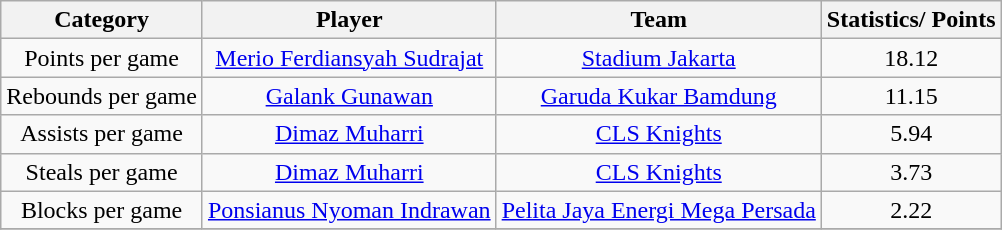<table class="wikitable" style="text-align:center">
<tr>
<th>Category</th>
<th>Player</th>
<th>Team</th>
<th>Statistics/ Points</th>
</tr>
<tr>
<td>Points per game</td>
<td><a href='#'>Merio Ferdiansyah Sudrajat</a></td>
<td><a href='#'>Stadium Jakarta</a></td>
<td>18.12</td>
</tr>
<tr>
<td>Rebounds per game</td>
<td><a href='#'>Galank Gunawan</a></td>
<td><a href='#'>Garuda Kukar Bamdung</a></td>
<td>11.15</td>
</tr>
<tr>
<td>Assists per game</td>
<td><a href='#'>Dimaz Muharri</a></td>
<td><a href='#'>CLS Knights</a></td>
<td>5.94</td>
</tr>
<tr>
<td>Steals per game</td>
<td><a href='#'>Dimaz Muharri</a></td>
<td><a href='#'>CLS Knights</a></td>
<td>3.73</td>
</tr>
<tr>
<td>Blocks per game</td>
<td><a href='#'>Ponsianus Nyoman Indrawan</a></td>
<td><a href='#'>Pelita Jaya Energi Mega Persada</a></td>
<td>2.22</td>
</tr>
<tr>
</tr>
</table>
